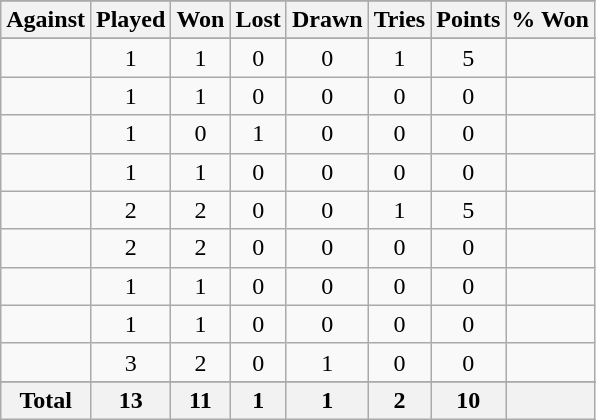<table class="sortable wikitable" style="text-align: center;">
<tr>
</tr>
<tr>
<th>Against</th>
<th>Played</th>
<th>Won</th>
<th>Lost</th>
<th>Drawn</th>
<th>Tries</th>
<th>Points</th>
<th>% Won</th>
</tr>
<tr bgcolor="#d0ffd0" align="center">
</tr>
<tr>
<td align="left"></td>
<td>1</td>
<td>1</td>
<td>0</td>
<td>0</td>
<td>1</td>
<td>5</td>
<td></td>
</tr>
<tr>
<td align="left"></td>
<td>1</td>
<td>1</td>
<td>0</td>
<td>0</td>
<td>0</td>
<td>0</td>
<td></td>
</tr>
<tr>
<td align="left"></td>
<td>1</td>
<td>0</td>
<td>1</td>
<td>0</td>
<td>0</td>
<td>0</td>
<td></td>
</tr>
<tr>
<td align="left"></td>
<td>1</td>
<td>1</td>
<td>0</td>
<td>0</td>
<td>0</td>
<td>0</td>
<td></td>
</tr>
<tr>
<td align="left"></td>
<td>2</td>
<td>2</td>
<td>0</td>
<td>0</td>
<td>1</td>
<td>5</td>
<td></td>
</tr>
<tr>
<td align="left"></td>
<td>2</td>
<td>2</td>
<td>0</td>
<td>0</td>
<td>0</td>
<td>0</td>
<td></td>
</tr>
<tr>
<td align="left"></td>
<td>1</td>
<td>1</td>
<td>0</td>
<td>0</td>
<td>0</td>
<td>0</td>
<td></td>
</tr>
<tr>
<td align="left"></td>
<td>1</td>
<td>1</td>
<td>0</td>
<td>0</td>
<td>0</td>
<td>0</td>
<td></td>
</tr>
<tr>
<td align="left"></td>
<td>3</td>
<td>2</td>
<td>0</td>
<td>1</td>
<td>0</td>
<td>0</td>
<td></td>
</tr>
<tr>
</tr>
<tr class="sortbottom">
<th>Total</th>
<th>13</th>
<th>11</th>
<th>1</th>
<th>1</th>
<th>2</th>
<th>10</th>
<th></th>
</tr>
</table>
